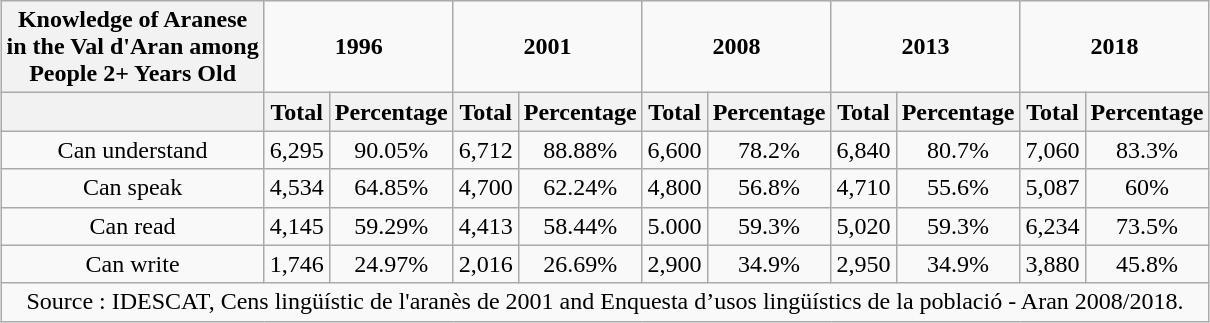<table class="wikitable" style="margin: 0.5em auto; text-align:center;">
<tr>
<th valign="right">Knowledge of Aranese<br>in the Val d'Aran among<br>People 2+ Years Old</th>
<td colspan="2" style="text-align:center;"><strong>1996</strong></td>
<td colspan="2" style="text-align:center;"><strong>2001</strong></td>
<td colspan="2" style="text-align:center;"><strong>2008</strong></td>
<td colspan="2" style="text-align:center;"><strong>2013</strong></td>
<td colspan="2" style="text-align:center;"><strong>2018</strong></td>
</tr>
<tr>
<th></th>
<th>Total</th>
<th>Percentage</th>
<th>Total</th>
<th>Percentage</th>
<th>Total</th>
<th>Percentage</th>
<th>Total</th>
<th>Percentage</th>
<th>Total</th>
<th>Percentage</th>
</tr>
<tr>
<td>Can understand</td>
<td>6,295</td>
<td>90.05%</td>
<td>6,712</td>
<td>88.88%</td>
<td>6,600</td>
<td>78.2%</td>
<td>6,840</td>
<td>80.7%</td>
<td>7,060</td>
<td>83.3%</td>
</tr>
<tr>
<td>Can speak</td>
<td>4,534</td>
<td>64.85%</td>
<td>4,700</td>
<td>62.24%</td>
<td>4,800</td>
<td>56.8%</td>
<td>4,710</td>
<td>55.6%</td>
<td>5,087</td>
<td>60%</td>
</tr>
<tr>
<td>Can read</td>
<td>4,145</td>
<td>59.29%</td>
<td>4,413</td>
<td>58.44%</td>
<td>5.000</td>
<td>59.3%</td>
<td>5,020</td>
<td>59.3%</td>
<td>6,234</td>
<td>73.5%</td>
</tr>
<tr>
<td>Can write</td>
<td>1,746</td>
<td>24.97%</td>
<td>2,016</td>
<td>26.69%</td>
<td>2,900</td>
<td>34.9%</td>
<td>2,950</td>
<td>34.9%</td>
<td>3,880</td>
<td>45.8%</td>
</tr>
<tr>
<td "text-align:left; colspan="11;">Source : IDESCAT, Cens lingüístic de l'aranès de 2001 and Enquesta d’usos lingüístics de la població - Aran 2008/2018.</td>
</tr>
</table>
